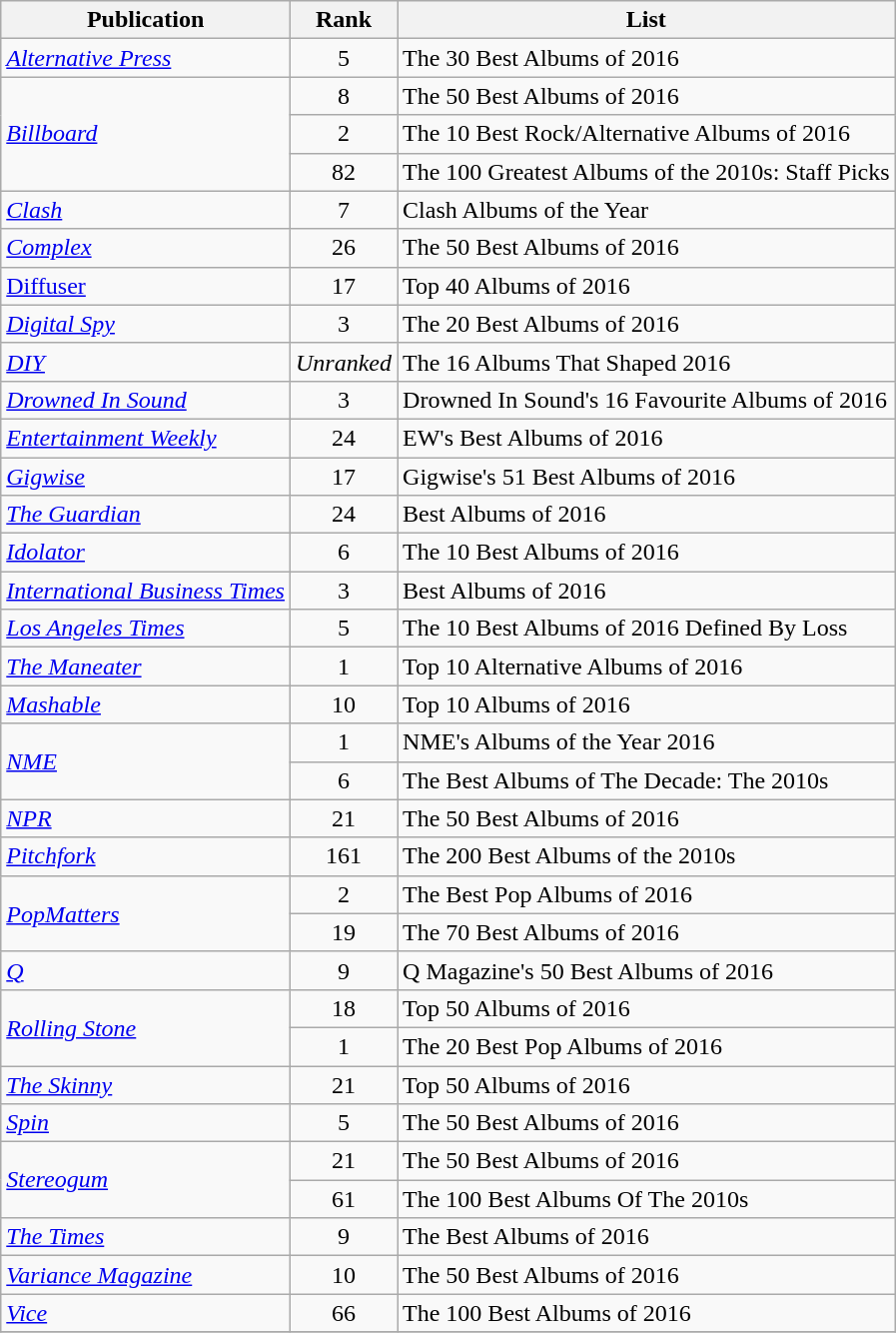<table class="wikitable sortable">
<tr>
<th>Publication</th>
<th>Rank</th>
<th>List</th>
</tr>
<tr>
<td><em><a href='#'>Alternative Press</a></em></td>
<td align=center>5</td>
<td>The 30 Best Albums of 2016</td>
</tr>
<tr>
<td rowspan="3"><em><a href='#'>Billboard</a></em></td>
<td align=center>8</td>
<td>The 50 Best Albums of 2016</td>
</tr>
<tr>
<td align=center>2</td>
<td>The 10 Best Rock/Alternative Albums of 2016</td>
</tr>
<tr>
<td align=center>82</td>
<td>The 100 Greatest Albums of the 2010s: Staff Picks</td>
</tr>
<tr>
<td><em><a href='#'>Clash</a></em></td>
<td align=center>7</td>
<td>Clash Albums of the Year</td>
</tr>
<tr>
<td><em><a href='#'>Complex</a></em></td>
<td align=center>26</td>
<td>The 50 Best Albums of 2016</td>
</tr>
<tr>
<td><a href='#'>Diffuser</a></td>
<td align=center>17</td>
<td>Top 40 Albums of 2016</td>
</tr>
<tr>
<td><em><a href='#'>Digital Spy</a></em></td>
<td align=center>3</td>
<td>The 20 Best Albums of 2016</td>
</tr>
<tr>
<td><em><a href='#'>DIY</a></em></td>
<td align=center><em>Unranked</em></td>
<td>The 16 Albums That Shaped 2016</td>
</tr>
<tr>
<td><em><a href='#'>Drowned In Sound</a></em></td>
<td align=center>3</td>
<td>Drowned In Sound's 16 Favourite Albums of 2016</td>
</tr>
<tr>
<td><em><a href='#'>Entertainment Weekly</a></em></td>
<td align=center>24</td>
<td>EW's Best Albums of 2016</td>
</tr>
<tr>
<td><em><a href='#'>Gigwise</a></em></td>
<td align=center>17</td>
<td>Gigwise's 51 Best Albums of 2016</td>
</tr>
<tr>
<td><em><a href='#'>The Guardian</a></em></td>
<td align=center>24</td>
<td>Best Albums of 2016</td>
</tr>
<tr>
<td><em><a href='#'>Idolator</a></em></td>
<td align=center>6</td>
<td>The 10 Best Albums of 2016</td>
</tr>
<tr>
<td><em><a href='#'>International Business Times</a></em></td>
<td align=center>3</td>
<td>Best Albums of 2016</td>
</tr>
<tr>
<td><em><a href='#'>Los Angeles Times</a></em></td>
<td align=center>5</td>
<td>The 10 Best Albums of 2016 Defined By Loss</td>
</tr>
<tr>
<td><em><a href='#'>The Maneater</a></em></td>
<td align=center>1</td>
<td>Top 10 Alternative Albums of 2016</td>
</tr>
<tr>
<td><em><a href='#'>Mashable</a></em></td>
<td align=center>10</td>
<td>Top 10 Albums of 2016</td>
</tr>
<tr>
<td rowspan="2"><em><a href='#'>NME</a></em></td>
<td align=center>1</td>
<td>NME's Albums of the Year 2016</td>
</tr>
<tr>
<td align=center>6</td>
<td>The Best Albums of The Decade: The 2010s</td>
</tr>
<tr>
<td><em><a href='#'>NPR</a></em></td>
<td align=center>21</td>
<td>The 50 Best Albums of 2016</td>
</tr>
<tr>
<td><a href='#'><em>Pitchfork</em></a></td>
<td align=center>161</td>
<td>The 200 Best Albums of the 2010s</td>
</tr>
<tr>
<td rowspan="2"><em><a href='#'>PopMatters</a></em></td>
<td align="center">2</td>
<td>The Best Pop Albums of 2016</td>
</tr>
<tr>
<td align="center">19</td>
<td>The 70 Best Albums of 2016</td>
</tr>
<tr>
<td><em><a href='#'>Q</a></em></td>
<td align=center>9</td>
<td>Q Magazine's 50 Best Albums of 2016</td>
</tr>
<tr>
<td rowspan="2"><em><a href='#'>Rolling Stone</a></em></td>
<td align=center>18</td>
<td>Top 50 Albums of 2016</td>
</tr>
<tr>
<td align=center>1</td>
<td>The 20 Best Pop Albums of 2016</td>
</tr>
<tr>
<td><em><a href='#'>The Skinny</a></em></td>
<td align=center>21</td>
<td>Top 50 Albums of 2016</td>
</tr>
<tr>
<td><em><a href='#'>Spin</a></em></td>
<td align=center>5</td>
<td>The 50 Best Albums of 2016</td>
</tr>
<tr>
<td rowspan="2"><em><a href='#'>Stereogum</a></em></td>
<td align=center>21</td>
<td>The 50 Best Albums of 2016</td>
</tr>
<tr>
<td align=center>61</td>
<td>The 100 Best Albums Of The 2010s</td>
</tr>
<tr>
<td><em><a href='#'>The Times</a></em></td>
<td align=center>9</td>
<td>The Best Albums of 2016</td>
</tr>
<tr>
<td><em><a href='#'>Variance Magazine</a></em></td>
<td align=center>10</td>
<td>The 50 Best Albums of 2016</td>
</tr>
<tr>
<td><em><a href='#'>Vice</a></em></td>
<td align=center>66</td>
<td>The 100 Best Albums of 2016</td>
</tr>
<tr>
</tr>
</table>
